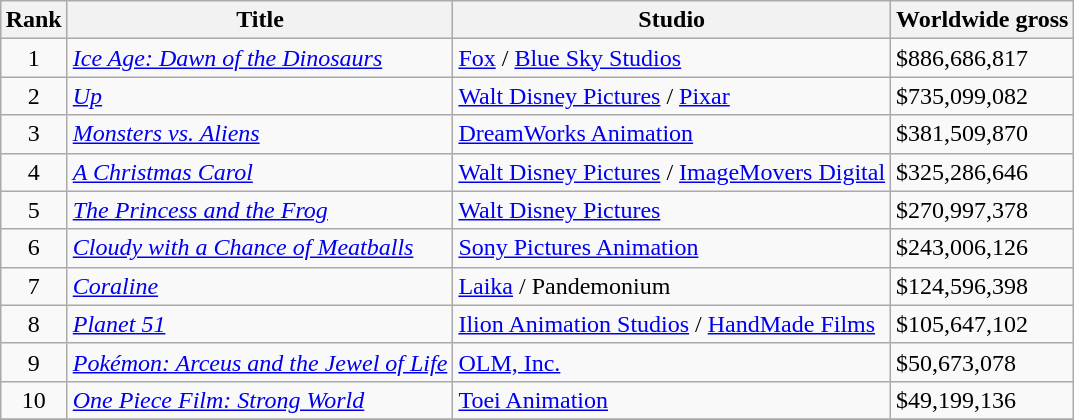<table class="wikitable sortable" style="margin:auto; margin:auto;">
<tr>
<th>Rank</th>
<th>Title</th>
<th>Studio</th>
<th>Worldwide gross</th>
</tr>
<tr>
<td align="center">1</td>
<td><em><a href='#'>Ice Age: Dawn of the Dinosaurs</a></em></td>
<td><a href='#'>Fox</a> / <a href='#'>Blue Sky Studios</a></td>
<td>$886,686,817</td>
</tr>
<tr>
<td align="center">2</td>
<td><em><a href='#'>Up</a></em></td>
<td><a href='#'>Walt Disney Pictures</a> / <a href='#'>Pixar</a></td>
<td>$735,099,082</td>
</tr>
<tr>
<td align="center">3</td>
<td><em><a href='#'>Monsters vs. Aliens</a></em></td>
<td><a href='#'>DreamWorks Animation</a></td>
<td>$381,509,870</td>
</tr>
<tr>
<td align="center">4</td>
<td><em><a href='#'>A Christmas Carol</a></em></td>
<td><a href='#'>Walt Disney Pictures</a> / <a href='#'>ImageMovers Digital</a></td>
<td>$325,286,646</td>
</tr>
<tr>
<td align="center">5</td>
<td><em><a href='#'>The Princess and the Frog</a></em></td>
<td><a href='#'>Walt Disney Pictures</a></td>
<td>$270,997,378</td>
</tr>
<tr>
<td align="center">6</td>
<td><em><a href='#'>Cloudy with a Chance of Meatballs</a></em></td>
<td><a href='#'>Sony Pictures Animation</a></td>
<td>$243,006,126</td>
</tr>
<tr>
<td align="center">7</td>
<td><em><a href='#'>Coraline</a></em></td>
<td><a href='#'>Laika</a> / Pandemonium</td>
<td>$124,596,398</td>
</tr>
<tr>
<td align="center">8</td>
<td><em><a href='#'>Planet 51</a></em></td>
<td><a href='#'>Ilion Animation Studios</a> / <a href='#'>HandMade Films</a></td>
<td>$105,647,102</td>
</tr>
<tr>
<td align="center">9</td>
<td><em><a href='#'>Pokémon: Arceus and the Jewel of Life</a></em></td>
<td><a href='#'>OLM, Inc.</a></td>
<td>$50,673,078</td>
</tr>
<tr>
<td align="center">10</td>
<td><em><a href='#'>One Piece Film: Strong World</a></em></td>
<td><a href='#'>Toei Animation</a></td>
<td>$49,199,136</td>
</tr>
<tr>
</tr>
</table>
